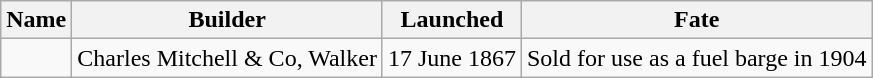<table class="wikitable" style="text-align:left">
<tr>
<th>Name</th>
<th>Builder</th>
<th>Launched</th>
<th>Fate</th>
</tr>
<tr>
<td></td>
<td>Charles Mitchell & Co, Walker</td>
<td>17 June 1867</td>
<td>Sold for use as a fuel barge in 1904</td>
</tr>
</table>
